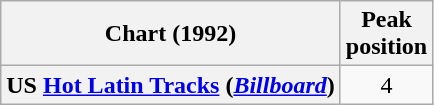<table class="wikitable plainrowheaders" style="text-align:center">
<tr>
<th scope="col">Chart (1992)</th>
<th scope="col">Peak<br>position</th>
</tr>
<tr>
<th scope="row">US <a href='#'>Hot Latin Tracks</a> (<em><a href='#'>Billboard</a></em>)</th>
<td>4</td>
</tr>
</table>
